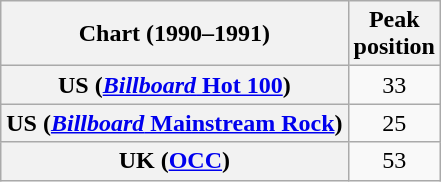<table class="wikitable sortable plainrowheaders" style="text-align:center">
<tr>
<th>Chart (1990–1991)</th>
<th>Peak<br>position</th>
</tr>
<tr>
<th scope="row">US (<a href='#'><em>Billboard</em> Hot 100</a>)</th>
<td align="center">33</td>
</tr>
<tr>
<th scope="row">US (<a href='#'><em>Billboard</em> Mainstream Rock</a>)</th>
<td align="center">25</td>
</tr>
<tr>
<th scope="row">UK (<a href='#'>OCC</a>)</th>
<td align="center">53</td>
</tr>
</table>
